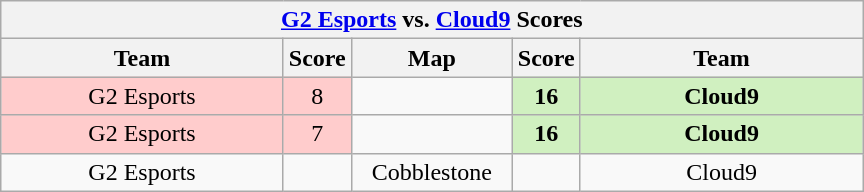<table class="wikitable" style="text-align: center;">
<tr>
<th colspan=5><a href='#'>G2 Esports</a> vs.  <a href='#'>Cloud9</a> Scores</th>
</tr>
<tr>
<th width="181px">Team</th>
<th width="20px">Score</th>
<th width="100px">Map</th>
<th width="20px">Score</th>
<th width="181px">Team</th>
</tr>
<tr>
<td style="background: #FFCCCC;">G2 Esports</td>
<td style="background: #FFCCCC;">8</td>
<td></td>
<td style="background: #D0F0C0;"><strong>16</strong></td>
<td style="background: #D0F0C0;"><strong>Cloud9</strong></td>
</tr>
<tr>
<td style="background: #FFCCCC;">G2 Esports</td>
<td style="background: #FFCCCC;">7</td>
<td></td>
<td style="background: #D0F0C0;"><strong>16</strong></td>
<td style="background: #D0F0C0;"><strong>Cloud9</strong></td>
</tr>
<tr>
<td>G2 Esports</td>
<td></td>
<td>Cobblestone</td>
<td></td>
<td>Cloud9</td>
</tr>
</table>
